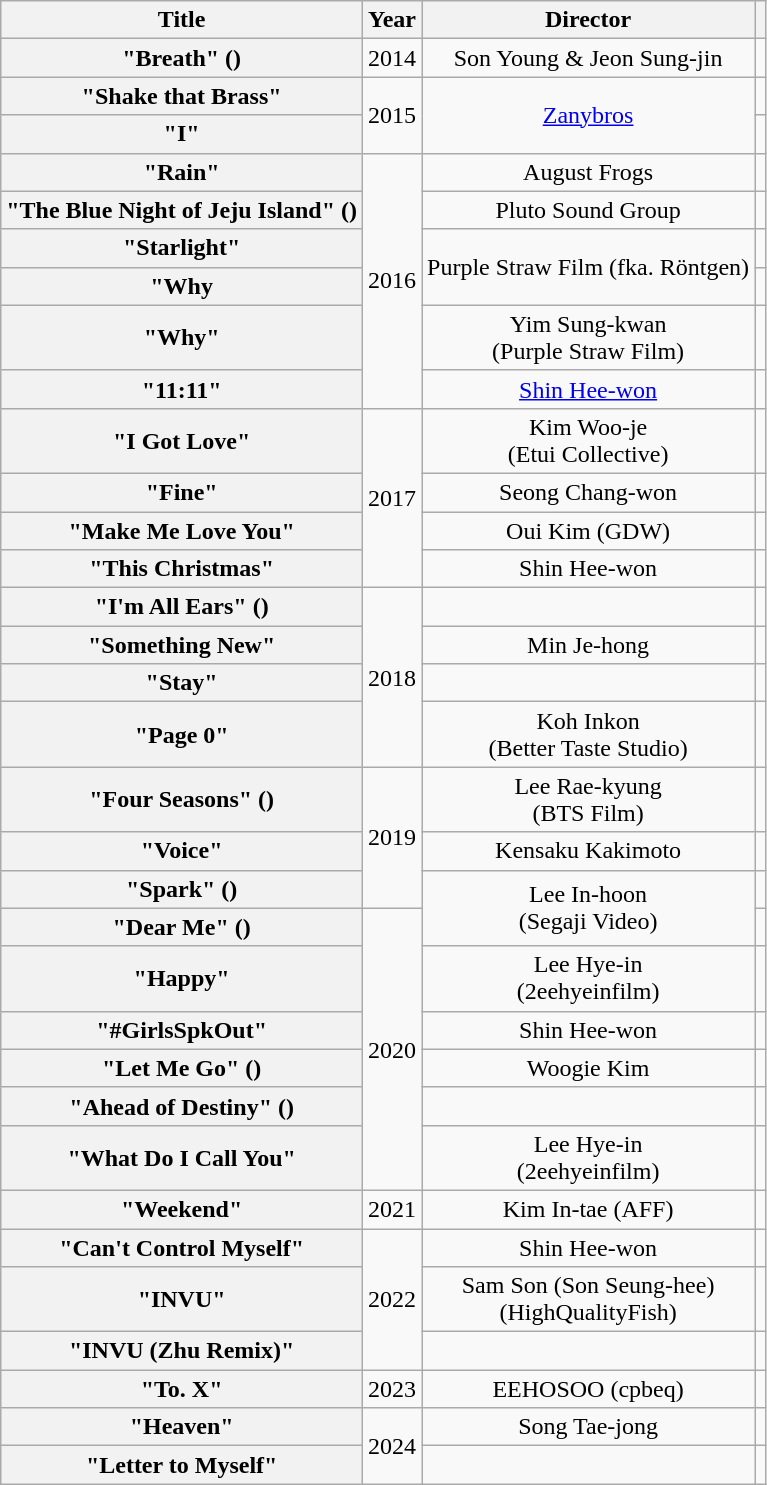<table class="wikitable plainrowheaders" style="text-align:center">
<tr>
<th scope="col">Title</th>
<th scope="col">Year</th>
<th scope="col">Director</th>
<th scope="col"></th>
</tr>
<tr>
<th scope="row">"Breath" ()<br></th>
<td>2014</td>
<td>Son Young & Jeon Sung-jin</td>
<td></td>
</tr>
<tr>
<th scope="row">"Shake that Brass"<br></th>
<td rowspan="2">2015</td>
<td rowspan="2"><a href='#'>Zanybros</a></td>
<td></td>
</tr>
<tr>
<th scope="row">"I"<br></th>
<td></td>
</tr>
<tr>
<th scope="row">"Rain"</th>
<td rowspan="6">2016</td>
<td>August Frogs</td>
<td></td>
</tr>
<tr>
<th scope="row">"The Blue Night of Jeju Island" ()<br></th>
<td>Pluto Sound Group</td>
<td></td>
</tr>
<tr>
<th scope="row">"Starlight"<br></th>
<td rowspan="2">Purple Straw Film (fka. Röntgen)</td>
<td></td>
</tr>
<tr>
<th scope="row">"Why</th>
<td></td>
</tr>
<tr>
<th scope="row">"Why" </th>
<td>Yim Sung-kwan<br>(Purple Straw Film)</td>
<td></td>
</tr>
<tr>
<th scope="row">"11:11"</th>
<td><a href='#'>Shin Hee-won</a></td>
<td></td>
</tr>
<tr>
<th scope="row">"I Got Love"</th>
<td rowspan="4">2017</td>
<td>Kim Woo-je<br>(Etui Collective)</td>
<td></td>
</tr>
<tr>
<th scope="row">"Fine"</th>
<td>Seong Chang-won</td>
<td></td>
</tr>
<tr>
<th scope="row">"Make Me Love You"</th>
<td>Oui Kim (GDW)</td>
<td></td>
</tr>
<tr>
<th scope="row">"This Christmas"</th>
<td>Shin Hee-won</td>
<td></td>
</tr>
<tr>
<th scope="row">"I'm All Ears" ()</th>
<td rowspan="4">2018</td>
<td></td>
<td></td>
</tr>
<tr>
<th scope="row">"Something New"</th>
<td>Min Je-hong</td>
<td></td>
</tr>
<tr>
<th scope="row">"Stay"</th>
<td></td>
<td></td>
</tr>
<tr>
<th scope="row">"Page 0"<br></th>
<td>Koh Inkon<br>(Better Taste Studio)</td>
<td></td>
</tr>
<tr>
<th scope="row">"Four Seasons" ()</th>
<td rowspan="3">2019</td>
<td>Lee Rae-kyung<br>(BTS Film)</td>
<td></td>
</tr>
<tr>
<th scope="row">"Voice"</th>
<td>Kensaku Kakimoto</td>
<td></td>
</tr>
<tr>
<th scope="row">"Spark" ()</th>
<td rowspan="2">Lee In-hoon<br>(Segaji Video)</td>
<td></td>
</tr>
<tr>
<th scope="row">"Dear Me" ()</th>
<td rowspan="6">2020</td>
<td></td>
</tr>
<tr>
<th scope="row">"Happy"</th>
<td>Lee Hye-in<br>(2eehyeinfilm)</td>
<td></td>
</tr>
<tr>
<th scope="row">"#GirlsSpkOut"<br></th>
<td>Shin Hee-won</td>
<td></td>
</tr>
<tr>
<th scope="row">"Let Me Go" ()<br></th>
<td>Woogie Kim</td>
<td></td>
</tr>
<tr>
<th scope="row">"Ahead of Destiny" ()</th>
<td></td>
<td></td>
</tr>
<tr>
<th scope="row">"What Do I Call You"</th>
<td>Lee Hye-in<br>(2eehyeinfilm)</td>
<td></td>
</tr>
<tr>
<th scope="row">"Weekend"</th>
<td>2021</td>
<td>Kim In-tae (AFF)</td>
<td></td>
</tr>
<tr>
<th scope="row">"Can't Control Myself"</th>
<td rowspan="3">2022</td>
<td>Shin Hee-won</td>
<td></td>
</tr>
<tr>
<th scope="row">"INVU"</th>
<td>Sam Son (Son Seung-hee)<br>(HighQualityFish)</td>
<td></td>
</tr>
<tr>
<th scope="row">"INVU (Zhu Remix)"</th>
<td></td>
<td></td>
</tr>
<tr>
<th scope="row">"To. X"</th>
<td>2023</td>
<td>EEHOSOO (cpbeq)</td>
<td></td>
</tr>
<tr>
<th scope="row">"Heaven"</th>
<td rowspan="2">2024</td>
<td>Song Tae-jong</td>
<td></td>
</tr>
<tr>
<th scope="row">"Letter to Myself"</th>
<td></td>
<td></td>
</tr>
</table>
